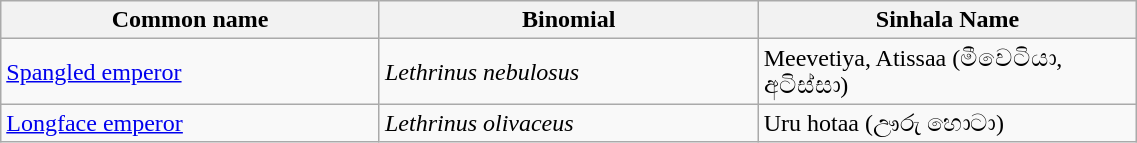<table width=60% class="wikitable">
<tr>
<th width=20%>Common name</th>
<th width=20%>Binomial</th>
<th width=20%>Sinhala Name</th>
</tr>
<tr>
<td><a href='#'>Spangled emperor</a><br></td>
<td><em>Lethrinus nebulosus</em></td>
<td>Meevetiya, Atissaa (මීවෙටියා, අටිස්සා)</td>
</tr>
<tr>
<td><a href='#'>Longface emperor</a><br></td>
<td><em>Lethrinus olivaceus</em></td>
<td>Uru hotaa (ඌරු හොටා)</td>
</tr>
</table>
